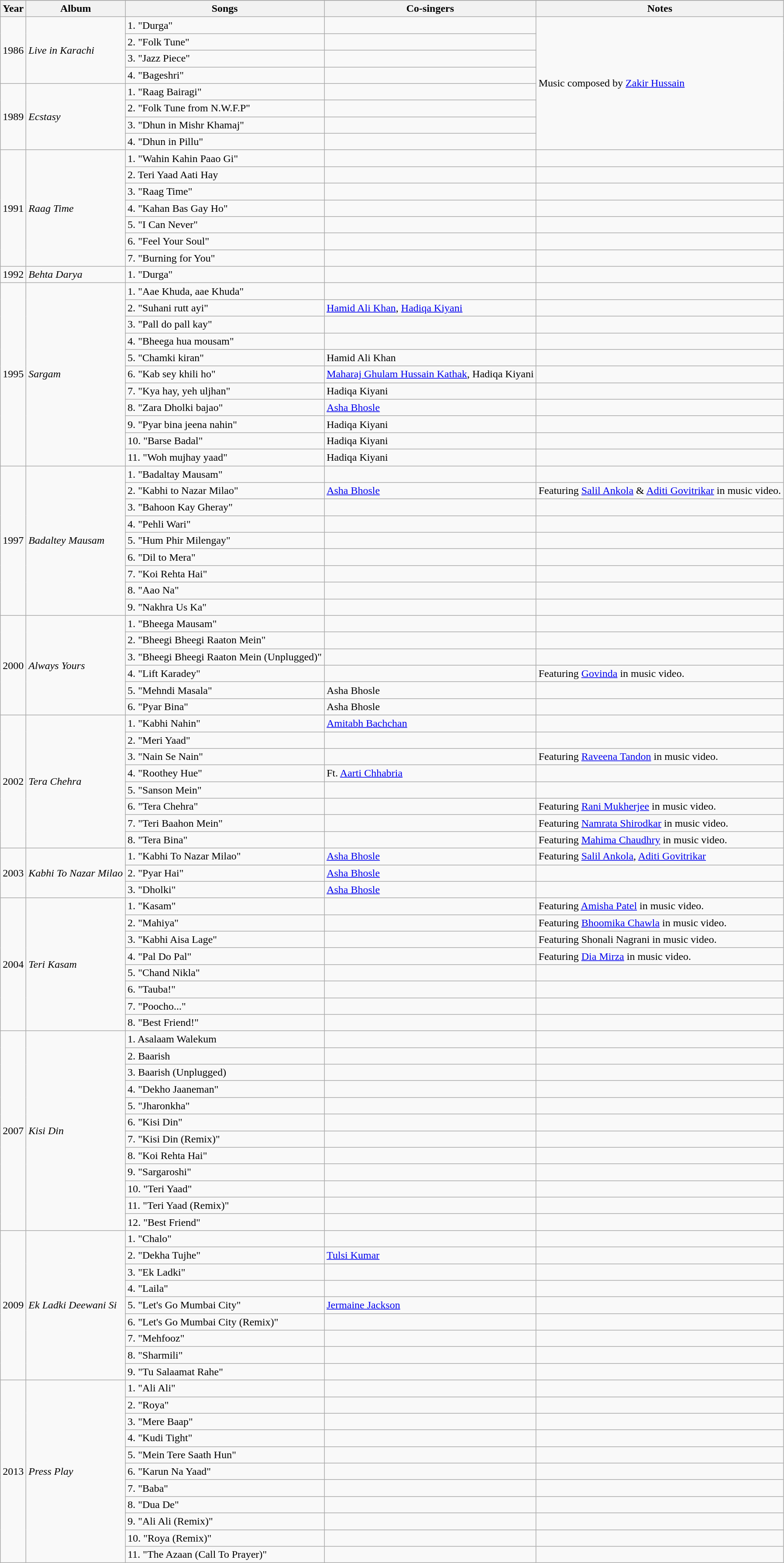<table class="wikitable sortable">
<tr>
</tr>
<tr>
</tr>
<tr>
<th>Year</th>
<th>Album</th>
<th>Songs</th>
<th>Co-singers</th>
<th>Notes</th>
</tr>
<tr>
<td rowspan="4">1986</td>
<td rowspan="4"><em>Live in Karachi</em></td>
<td>1. "Durga"</td>
<td></td>
<td rowspan="8">Music composed by <a href='#'>Zakir Hussain</a></td>
</tr>
<tr>
<td>2. "Folk Tune"</td>
<td></td>
</tr>
<tr>
<td>3. "Jazz Piece"</td>
<td></td>
</tr>
<tr>
<td>4. "Bageshri"</td>
<td></td>
</tr>
<tr>
<td rowspan="4">1989</td>
<td rowspan="4"><em>Ecstasy </em></td>
<td>1. "Raag Bairagi"</td>
<td></td>
</tr>
<tr>
<td>2. "Folk Tune from N.W.F.P"</td>
<td></td>
</tr>
<tr>
<td>3. "Dhun in Mishr Khamaj"</td>
<td></td>
</tr>
<tr>
<td>4. "Dhun in Pillu"</td>
<td></td>
</tr>
<tr>
<td rowspan="7">1991</td>
<td rowspan="7"><em>Raag Time</em></td>
<td>1. "Wahin Kahin Paao Gi"</td>
<td></td>
<td></td>
</tr>
<tr>
<td>2. Teri Yaad Aati Hay</td>
<td></td>
<td></td>
</tr>
<tr>
<td>3. "Raag Time"</td>
<td></td>
<td></td>
</tr>
<tr>
<td>4. "Kahan Bas Gay Ho"</td>
<td></td>
<td></td>
</tr>
<tr>
<td>5. "I Can Never"</td>
<td></td>
<td></td>
</tr>
<tr>
<td>6. "Feel Your Soul"</td>
<td></td>
<td></td>
</tr>
<tr>
<td>7. "Burning for You"</td>
<td></td>
<td></td>
</tr>
<tr>
<td>1992</td>
<td><em>Behta Darya</em></td>
<td>1. "Durga"</td>
<td></td>
<td></td>
</tr>
<tr>
<td rowspan="11">1995</td>
<td rowspan="11"><em>Sargam</em></td>
<td>1. "Aae Khuda, aae Khuda"</td>
<td></td>
<td></td>
</tr>
<tr>
<td>2. "Suhani rutt ayi"</td>
<td><a href='#'>Hamid Ali Khan</a>, <a href='#'>Hadiqa Kiyani</a></td>
<td></td>
</tr>
<tr>
<td>3. "Pall do pall kay"</td>
<td></td>
<td></td>
</tr>
<tr>
<td>4. "Bheega hua mousam"</td>
<td></td>
<td></td>
</tr>
<tr>
<td>5. "Chamki kiran"</td>
<td>Hamid Ali Khan</td>
<td></td>
</tr>
<tr>
<td>6. "Kab sey khili ho"</td>
<td><a href='#'>Maharaj Ghulam Hussain Kathak</a>, Hadiqa Kiyani</td>
<td></td>
</tr>
<tr>
<td>7. "Kya hay, yeh uljhan"</td>
<td>Hadiqa Kiyani</td>
<td></td>
</tr>
<tr>
<td>8. "Zara Dholki bajao"</td>
<td><a href='#'>Asha Bhosle</a></td>
<td></td>
</tr>
<tr>
<td>9. "Pyar bina jeena nahin"</td>
<td>Hadiqa Kiyani</td>
<td></td>
</tr>
<tr>
<td>10. "Barse Badal"</td>
<td>Hadiqa Kiyani</td>
<td></td>
</tr>
<tr>
<td>11. "Woh mujhay yaad"</td>
<td>Hadiqa Kiyani</td>
<td></td>
</tr>
<tr>
<td rowspan="9">1997</td>
<td rowspan="9"><em>Badaltey Mausam</em></td>
<td>1. "Badaltay Mausam"</td>
<td></td>
<td></td>
</tr>
<tr>
<td>2. "Kabhi to Nazar Milao"</td>
<td><a href='#'>Asha Bhosle</a></td>
<td>Featuring <a href='#'>Salil Ankola</a> & <a href='#'>Aditi Govitrikar</a> in music video.</td>
</tr>
<tr>
<td>3. "Bahoon Kay Gheray"</td>
<td></td>
<td></td>
</tr>
<tr>
<td>4. "Pehli Wari"</td>
<td></td>
<td></td>
</tr>
<tr>
<td>5. "Hum Phir Milengay"</td>
<td></td>
<td></td>
</tr>
<tr>
<td>6. "Dil to Mera"</td>
<td></td>
<td></td>
</tr>
<tr>
<td>7. "Koi Rehta Hai"</td>
<td></td>
<td></td>
</tr>
<tr>
<td>8. "Aao Na"</td>
<td></td>
<td></td>
</tr>
<tr>
<td>9. "Nakhra Us Ka"</td>
<td></td>
<td></td>
</tr>
<tr>
<td rowspan="6">2000</td>
<td rowspan="6"><em>Always Yours</em></td>
<td>1. "Bheega Mausam"</td>
<td></td>
<td></td>
</tr>
<tr>
<td>2. "Bheegi Bheegi Raaton Mein"</td>
<td></td>
<td></td>
</tr>
<tr>
<td>3. "Bheegi Bheegi Raaton Mein (Unplugged)"</td>
<td></td>
<td></td>
</tr>
<tr>
<td>4. "Lift Karadey"</td>
<td></td>
<td>Featuring <a href='#'>Govinda</a> in music video.</td>
</tr>
<tr>
<td>5. "Mehndi Masala"</td>
<td>Asha Bhosle</td>
<td></td>
</tr>
<tr>
<td>6. "Pyar Bina"</td>
<td>Asha Bhosle</td>
<td></td>
</tr>
<tr>
<td rowspan="8">2002</td>
<td rowspan="8"><em>Tera Chehra</em></td>
<td>1. "Kabhi Nahin"</td>
<td><a href='#'>Amitabh Bachchan</a></td>
<td></td>
</tr>
<tr>
<td>2. "Meri Yaad"</td>
<td></td>
<td></td>
</tr>
<tr>
<td>3. "Nain Se Nain"</td>
<td></td>
<td>Featuring <a href='#'>Raveena Tandon</a> in music video.</td>
</tr>
<tr>
<td>4. "Roothey Hue"</td>
<td>Ft. <a href='#'>Aarti Chhabria</a></td>
<td></td>
</tr>
<tr>
<td>5. "Sanson Mein"</td>
<td></td>
<td></td>
</tr>
<tr>
<td>6. "Tera Chehra"</td>
<td></td>
<td>Featuring <a href='#'>Rani Mukherjee</a> in music video.</td>
</tr>
<tr>
<td>7. "Teri Baahon Mein"</td>
<td></td>
<td>Featuring <a href='#'>Namrata Shirodkar</a> in music video.</td>
</tr>
<tr>
<td>8. "Tera Bina"</td>
<td></td>
<td>Featuring <a href='#'>Mahima Chaudhry</a> in music video.</td>
</tr>
<tr>
<td rowspan="3">2003</td>
<td rowspan="3"><em>Kabhi To Nazar Milao</em></td>
<td>1. "Kabhi To Nazar Milao"</td>
<td><a href='#'>Asha Bhosle</a></td>
<td>Featuring <a href='#'>Salil Ankola</a>, <a href='#'>Aditi Govitrikar</a></td>
</tr>
<tr>
<td>2. "Pyar Hai"</td>
<td><a href='#'>Asha Bhosle</a></td>
<td></td>
</tr>
<tr>
<td>3. "Dholki"</td>
<td><a href='#'>Asha Bhosle</a></td>
<td></td>
</tr>
<tr>
<td rowspan="8">2004</td>
<td rowspan="8"><em>Teri Kasam</em></td>
<td>1. "Kasam"</td>
<td></td>
<td>Featuring <a href='#'>Amisha Patel</a> in music video.</td>
</tr>
<tr>
<td>2. "Mahiya"</td>
<td></td>
<td>Featuring <a href='#'>Bhoomika Chawla</a> in music video.</td>
</tr>
<tr>
<td>3. "Kabhi Aisa Lage"</td>
<td></td>
<td>Featuring Shonali Nagrani in music video.</td>
</tr>
<tr>
<td>4. "Pal Do Pal"</td>
<td></td>
<td>Featuring <a href='#'>Dia Mirza</a> in music video.</td>
</tr>
<tr>
<td>5. "Chand Nikla"</td>
<td></td>
<td></td>
</tr>
<tr>
<td>6. "Tauba!"</td>
<td></td>
<td></td>
</tr>
<tr>
<td>7. "Poocho..."</td>
<td></td>
<td></td>
</tr>
<tr>
<td>8. "Best Friend!"</td>
<td></td>
<td></td>
</tr>
<tr>
<td rowspan="12">2007</td>
<td rowspan="12"><em>Kisi Din</em></td>
<td>1. Asalaam Walekum</td>
<td></td>
<td></td>
</tr>
<tr>
<td>2. Baarish</td>
<td></td>
<td></td>
</tr>
<tr>
<td>3. Baarish (Unplugged)</td>
<td></td>
<td></td>
</tr>
<tr>
<td>4. "Dekho Jaaneman"</td>
<td></td>
<td></td>
</tr>
<tr>
<td>5. "Jharonkha"</td>
<td></td>
<td></td>
</tr>
<tr>
<td>6. "Kisi Din"</td>
<td></td>
<td></td>
</tr>
<tr>
<td>7. "Kisi Din (Remix)"</td>
<td></td>
<td></td>
</tr>
<tr>
<td>8. "Koi Rehta Hai"</td>
<td></td>
<td></td>
</tr>
<tr>
<td>9. "Sargaroshi"</td>
<td></td>
<td></td>
</tr>
<tr>
<td>10. "Teri Yaad"</td>
<td></td>
<td></td>
</tr>
<tr>
<td>11. "Teri Yaad (Remix)"</td>
<td></td>
<td></td>
</tr>
<tr>
<td>12. "Best Friend"</td>
<td></td>
<td></td>
</tr>
<tr>
<td rowspan="9">2009</td>
<td rowspan="9"><em>Ek Ladki Deewani Si</em></td>
<td>1. "Chalo"</td>
<td></td>
<td></td>
</tr>
<tr>
<td>2. "Dekha Tujhe"</td>
<td><a href='#'>Tulsi Kumar</a></td>
<td></td>
</tr>
<tr>
<td>3. "Ek Ladki"</td>
<td></td>
<td></td>
</tr>
<tr>
<td>4. "Laila"</td>
<td></td>
<td></td>
</tr>
<tr>
<td>5. "Let's Go Mumbai City"</td>
<td><a href='#'>Jermaine Jackson</a></td>
<td></td>
</tr>
<tr>
<td>6. "Let's Go Mumbai City (Remix)"</td>
<td></td>
<td></td>
</tr>
<tr>
<td>7. "Mehfooz"</td>
<td></td>
<td></td>
</tr>
<tr>
<td>8. "Sharmili"</td>
<td></td>
<td></td>
</tr>
<tr>
<td>9. "Tu Salaamat Rahe"</td>
<td></td>
<td></td>
</tr>
<tr>
<td rowspan="11">2013</td>
<td rowspan="11"><em>Press Play</em></td>
<td>1. "Ali Ali"</td>
<td></td>
<td></td>
</tr>
<tr>
<td>2. "Roya"</td>
<td></td>
<td></td>
</tr>
<tr>
<td>3. "Mere Baap"</td>
<td></td>
<td></td>
</tr>
<tr>
<td>4. "Kudi Tight"</td>
<td></td>
<td></td>
</tr>
<tr>
<td>5. "Mein Tere Saath Hun"</td>
<td></td>
<td></td>
</tr>
<tr>
<td>6. "Karun Na Yaad"</td>
<td></td>
<td></td>
</tr>
<tr>
<td>7. "Baba"</td>
<td></td>
<td></td>
</tr>
<tr>
<td>8. "Dua De"</td>
<td></td>
<td></td>
</tr>
<tr>
<td>9. "Ali Ali (Remix)"</td>
<td></td>
<td></td>
</tr>
<tr>
<td>10. "Roya (Remix)"</td>
<td></td>
<td></td>
</tr>
<tr>
<td>11. "The Azaan (Call To Prayer)"</td>
<td></td>
<td></td>
</tr>
</table>
